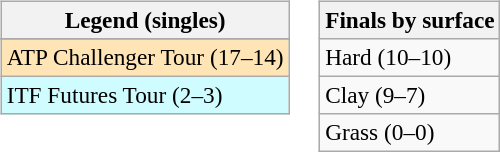<table>
<tr valign=top>
<td><br><table class=wikitable style=font-size:97%>
<tr>
<th>Legend (singles)</th>
</tr>
<tr bgcolor=e5d1cb>
</tr>
<tr bgcolor=moccasin>
<td>ATP Challenger Tour (17–14)</td>
</tr>
<tr bgcolor=cffcff>
<td>ITF Futures Tour (2–3)</td>
</tr>
</table>
</td>
<td><br><table class=wikitable style=font-size:97%>
<tr>
<th>Finals by surface</th>
</tr>
<tr>
<td>Hard (10–10)</td>
</tr>
<tr>
<td>Clay (9–7)</td>
</tr>
<tr>
<td>Grass (0–0)</td>
</tr>
</table>
</td>
</tr>
</table>
